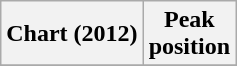<table class="wikitable plainrowheaders" style="text-align:center">
<tr>
<th>Chart (2012)</th>
<th>Peak<br>position</th>
</tr>
<tr>
</tr>
</table>
